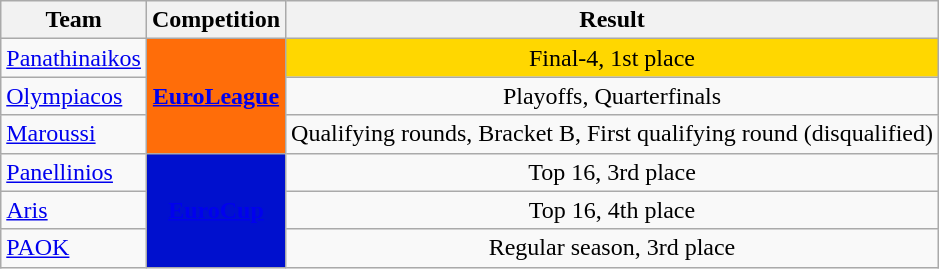<table class="wikitable sortable">
<tr>
<th>Team</th>
<th>Competition</th>
<th>Result</th>
</tr>
<tr>
<td><a href='#'>Panathinaikos</a></td>
<td rowspan="3" style="background:#ff6d09;color:#ffffff;text-align:center"><strong><a href='#'><span>EuroLeague</span></a></strong></td>
<td style="background:#FFD700;text-align:center">Final-4, 1st place</td>
</tr>
<tr>
<td><a href='#'>Olympiacos</a></td>
<td style="text-align:center">Playoffs, Quarterfinals</td>
</tr>
<tr>
<td><a href='#'>Maroussi</a></td>
<td style="text-align:center">Qualifying rounds, Bracket B, First qualifying round (disqualified)</td>
</tr>
<tr>
<td><a href='#'>Panellinios</a></td>
<td rowspan="3" style="background-color:#0010CE;color:white;text-align:center"><strong><a href='#'><span>EuroCup</span></a></strong></td>
<td style="text-align:center">Top 16, 3rd place</td>
</tr>
<tr>
<td><a href='#'>Aris</a></td>
<td style="text-align:center">Top 16, 4th place</td>
</tr>
<tr>
<td><a href='#'>PAOK</a></td>
<td style="text-align:center">Regular season, 3rd place</td>
</tr>
</table>
